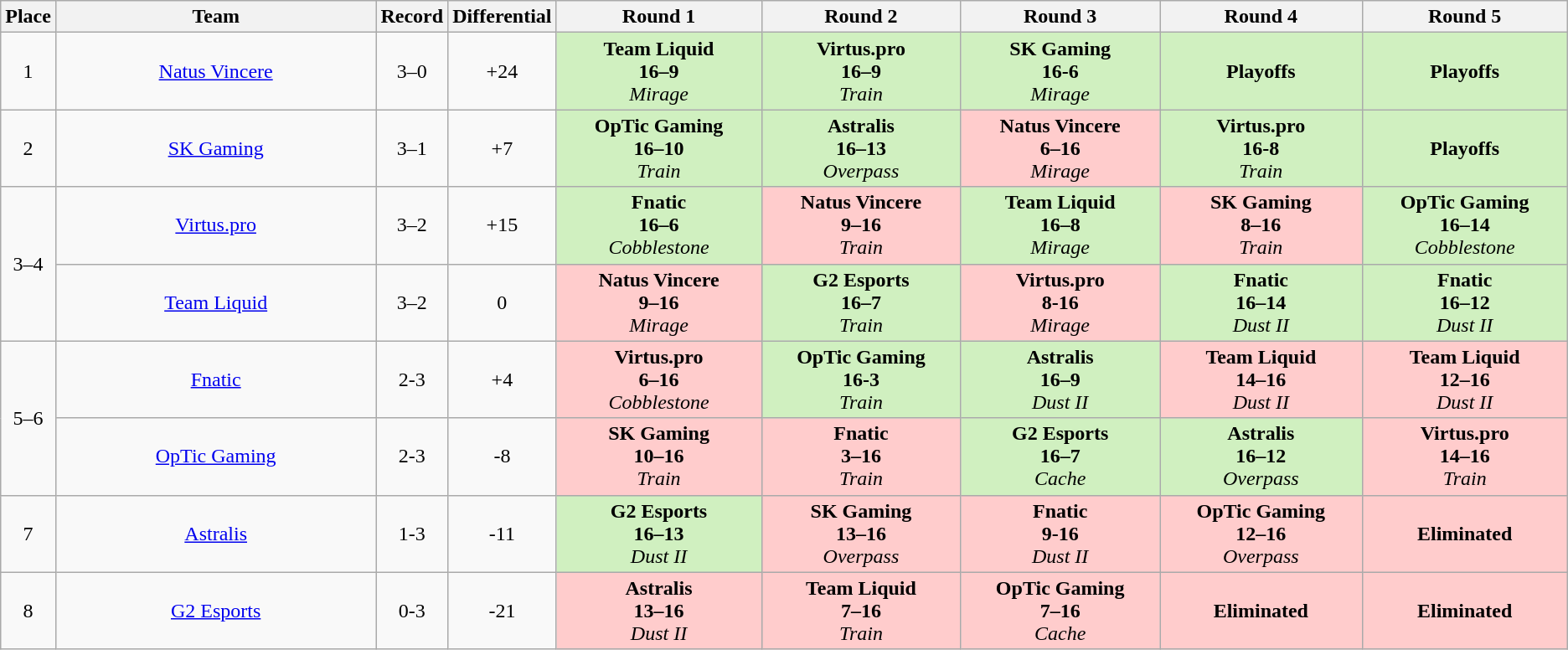<table class="wikitable" style="text-align: center;">
<tr>
<th width="20px">Place</th>
<th width="450px">Team</th>
<th width="50px">Record</th>
<th width="50px">Differential</th>
<th width="240px">Round 1</th>
<th width="240px">Round 2</th>
<th width="240px">Round 3</th>
<th width="240px">Round 4</th>
<th width="240px">Round 5</th>
</tr>
<tr>
<td>1</td>
<td><a href='#'>Natus Vincere</a></td>
<td>3–0</td>
<td>+24</td>
<td style="background: #D0F0C0;"><strong>Team Liquid</strong><br><strong>16–9</strong><br><em>Mirage</em></td>
<td style="background: #D0F0C0;"><strong>Virtus.pro</strong><br><strong>16–9</strong><br><em>Train</em></td>
<td style="background: #D0F0C0;"><strong>SK Gaming</strong><br><strong>16-6</strong><br><em>Mirage</em></td>
<td style="background: #D0F0C0;"><strong>Playoffs</strong></td>
<td style="background: #D0F0C0;"><strong>Playoffs</strong></td>
</tr>
<tr>
<td>2</td>
<td><a href='#'>SK Gaming</a></td>
<td>3–1</td>
<td>+7</td>
<td style="background: #D0F0C0;"><strong>OpTic Gaming</strong><br><strong>16–10</strong><br><em>Train</em></td>
<td style="background: #D0F0C0;"><strong>Astralis</strong><br><strong>16–13</strong><br><em>Overpass</em></td>
<td style="background: #FFCCCC;"><strong>Natus Vincere</strong><br><strong>6–16</strong><br><em>Mirage</em></td>
<td style="background: #D0F0C0;"><strong>Virtus.pro<br>16-8</strong><br><em>Train</em></td>
<td style="background: #D0F0C0;"><strong>Playoffs</strong></td>
</tr>
<tr>
<td rowspan="2">3–4</td>
<td><a href='#'>Virtus.pro</a></td>
<td>3–2</td>
<td>+15</td>
<td style="background: #D0F0C0;"><strong>Fnatic</strong><br><strong>16–6</strong><br><em>Cobblestone</em></td>
<td style="background: #FFCCCC;"><strong>Natus Vincere</strong><br><strong>9–16</strong><br><em>Train</em></td>
<td style="background: #D0F0C0;"><strong>Team Liquid</strong><br><strong>16–8</strong><br><em>Mirage</em></td>
<td style="background: #FFCCCC;"><strong>SK Gaming</strong><br><strong>8–16</strong><br><em>Train</em></td>
<td style="background: #D0F0C0;"><strong>OpTic Gaming</strong><br><strong>16–14</strong><br><em>Cobblestone</em></td>
</tr>
<tr>
<td><a href='#'>Team Liquid</a></td>
<td>3–2</td>
<td>0</td>
<td style="background: #FFCCCC;"><strong>Natus Vincere</strong><br><strong>9–16</strong><br><em>Mirage</em></td>
<td style="background: #D0F0C0;"><strong>G2 Esports</strong><br><strong>16–7</strong><br><em>Train</em></td>
<td style="background: #FFCCCC;"><strong>Virtus.pro</strong><br><strong>8-16</strong><br><em>Mirage</em></td>
<td style="background: #D0F0C0;"><strong>Fnatic</strong><br><strong>16–14</strong><br><em>Dust II</em></td>
<td style="background: #D0F0C0;"><strong>Fnatic</strong><br><strong>16–12</strong><br><em>Dust II</em></td>
</tr>
<tr>
<td rowspan="2">5–6</td>
<td><a href='#'>Fnatic</a></td>
<td>2-3</td>
<td>+4</td>
<td style="background: #FFCCCC;"><strong>Virtus.pro</strong><br><strong>6–16</strong><br><em>Cobblestone</em></td>
<td style="background: #D0F0C0;"><strong>OpTic Gaming</strong><br><strong>16-3</strong><br><em>Train</em></td>
<td style="background: #D0F0C0;"><strong>Astralis</strong><br><strong>16–9</strong><br><em>Dust II</em></td>
<td style="background: #FFCCCC;"><strong>Team Liquid</strong><br><strong>14–16</strong><br><em>Dust II</em></td>
<td style="background: #FFCCCC;"><strong>Team Liquid</strong><br><strong>12–16</strong><br><em>Dust II</em></td>
</tr>
<tr>
<td><a href='#'>OpTic Gaming</a></td>
<td>2-3</td>
<td>-8</td>
<td style="background: #FFCCCC;"><strong>SK Gaming</strong><br><strong>10–16</strong><br><em>Train</em></td>
<td style="background: #FFCCCC;"><strong>Fnatic</strong><br><strong>3–16</strong><br><em>Train</em></td>
<td style="background: #D0F0C0;"><strong>G2 Esports</strong><br><strong>16–7</strong><br><em>Cache</em></td>
<td style="background: #D0F0C0;"><strong>Astralis</strong><br><strong>16–12</strong><br><em>Overpass</em></td>
<td style="background: #FFCCCC;"><strong>Virtus.pro</strong><br><strong>14–16</strong><br><em>Train</em></td>
</tr>
<tr>
<td>7</td>
<td><a href='#'>Astralis</a></td>
<td>1-3</td>
<td>-11</td>
<td style="background: #D0F0C0;"><strong>G2 Esports</strong><br><strong>16–13</strong><br><em>Dust II</em></td>
<td style="background: #FFCCCC;"><strong>SK Gaming</strong><br><strong>13–16</strong><br><em>Overpass</em></td>
<td style="background: #FFCCCC;"><strong>Fnatic</strong><br><strong>9-16</strong><br><em>Dust II</em></td>
<td style="background: #FFCCCC;"><strong>OpTic Gaming</strong><br><strong>12–16</strong><br><em>Overpass</em></td>
<td style="background: #FFCCCC;"><strong>Eliminated</strong></td>
</tr>
<tr>
<td>8</td>
<td><a href='#'>G2 Esports</a></td>
<td>0-3</td>
<td>-21</td>
<td style="background: #FFCCCC;"><strong>Astralis</strong><br><strong>13–16</strong><br><em>Dust II</em></td>
<td style="background: #FFCCCC;"><strong>Team Liquid</strong><br><strong>7–16</strong><br><em>Train</em></td>
<td style="background: #FFCCCC;"><strong>OpTic Gaming</strong><br><strong>7–16</strong><br><em>Cache</em></td>
<td style="background: #FFCCCC;"><strong>Eliminated</strong></td>
<td style="background: #FFCCCC;"><strong>Eliminated</strong></td>
</tr>
</table>
